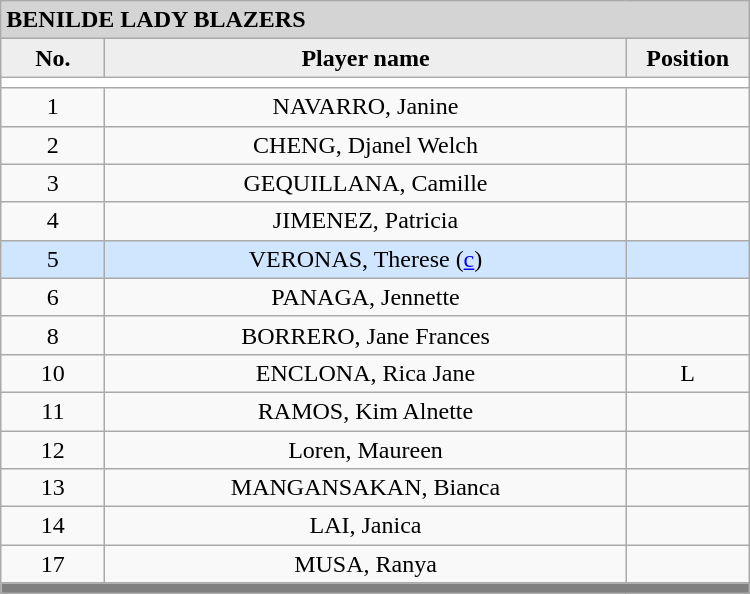<table class='wikitable mw-collapsible mw-collapsed' style='text-align: center; width: 500px; border: none;'>
<tr>
<th style="background:#D4D4D4; text-align:left;" colspan=3> BENILDE LADY BLAZERS</th>
</tr>
<tr style="background:#EEEEEE; font-weight:bold;">
<td width=10%>No.</td>
<td width=50%>Player name</td>
<td width=10%>Position</td>
</tr>
<tr style="background:#FFFFFF;">
<td colspan=3 align=center></td>
</tr>
<tr>
<td align=center>1</td>
<td>NAVARRO, Janine</td>
<td align=center></td>
</tr>
<tr>
<td align=center>2</td>
<td>CHENG, Djanel Welch</td>
<td align=center></td>
</tr>
<tr>
<td align=center>3</td>
<td>GEQUILLANA, Camille</td>
<td align=center></td>
</tr>
<tr>
<td align=center>4</td>
<td>JIMENEZ, Patricia</td>
<td align=center></td>
</tr>
<tr bgcolor=#D0E6FF>
<td align=center>5</td>
<td>VERONAS, Therese (<a href='#'>c</a>)</td>
<td align=center></td>
</tr>
<tr>
<td align=center>6</td>
<td>PANAGA, Jennette</td>
<td align=center></td>
</tr>
<tr>
<td align=center>8</td>
<td>BORRERO, Jane Frances</td>
<td align=center></td>
</tr>
<tr>
<td align=center>10</td>
<td>ENCLONA, Rica Jane</td>
<td align=center>L</td>
</tr>
<tr>
<td align=center>11</td>
<td>RAMOS, Kim Alnette</td>
<td align=center></td>
</tr>
<tr>
<td align=center>12</td>
<td>Loren, Maureen</td>
<td align=center></td>
</tr>
<tr>
<td align=center>13</td>
<td>MANGANSAKAN, Bianca</td>
<td align=center></td>
</tr>
<tr>
<td align=center>14</td>
<td>LAI, Janica</td>
<td align=center></td>
</tr>
<tr>
<td align=center>17</td>
<td>MUSA, Ranya</td>
<td align=center></td>
</tr>
<tr>
<th style="background:gray;" colspan=3></th>
</tr>
<tr>
</tr>
</table>
